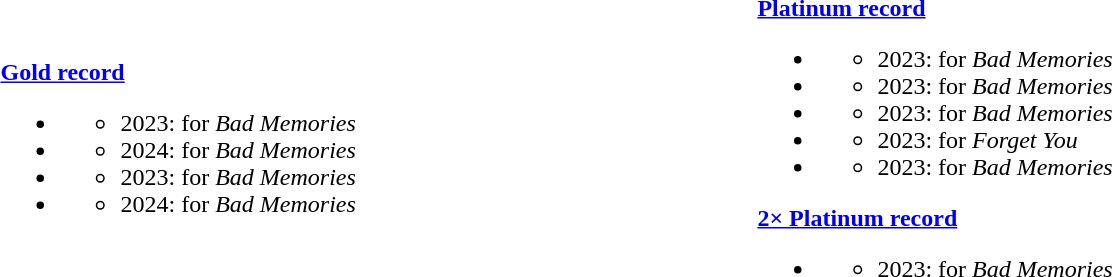<table class="toptextcells multicol" style="width:80%">
<tr>
<td><br><strong><a href='#'>Gold record</a></strong><ul><li><strong></strong><ul><li>2023: for <em>Bad Memories</em></li></ul></li><li><strong></strong><ul><li>2024: for <em>Bad Memories</em></li></ul></li><li><strong></strong><ul><li>2023: for <em>Bad Memories</em></li></ul></li><li><strong></strong><ul><li>2024: for <em>Bad Memories</em></li></ul></li></ul></td>
<td><br><strong><a href='#'>Platinum record</a></strong><ul><li><strong></strong><ul><li>2023: for <em>Bad Memories</em></li></ul></li><li><strong></strong><ul><li>2023: for <em>Bad Memories</em></li></ul></li><li><strong></strong><ul><li>2023: for <em>Bad Memories</em></li></ul></li><li><strong></strong><ul><li>2023: for <em>Forget You</em></li></ul></li><li><strong></strong><ul><li>2023: for <em>Bad Memories</em></li></ul></li></ul><strong><a href='#'>2× Platinum record</a></strong><ul><li><strong></strong><ul><li>2023: for <em>Bad Memories</em></li></ul></li></ul></td>
</tr>
</table>
